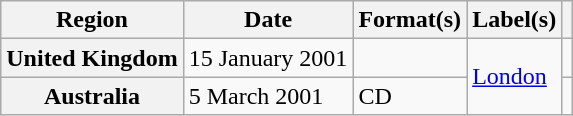<table class="wikitable plainrowheaders">
<tr>
<th scope="col">Region</th>
<th scope="col">Date</th>
<th scope="col">Format(s)</th>
<th scope="col">Label(s)</th>
<th scope="col"></th>
</tr>
<tr>
<th scope="row">United Kingdom</th>
<td>15 January 2001</td>
<td></td>
<td rowspan="2"><a href='#'>London</a></td>
<td></td>
</tr>
<tr>
<th scope="row">Australia</th>
<td>5 March 2001</td>
<td>CD</td>
<td></td>
</tr>
</table>
